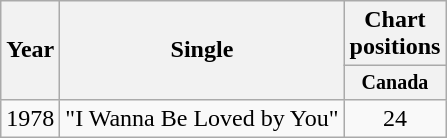<table class="wikitable" style="text-align:center;">
<tr>
<th rowspan="2">Year</th>
<th rowspan="2">Single</th>
<th colspan="2">Chart positions</th>
</tr>
<tr style="font-size:smaller;">
<th width="40">Canada</th>
</tr>
<tr>
<td rowspan="1">1978</td>
<td align="left">"I Wanna Be Loved by You"</td>
<td>24</td>
</tr>
</table>
